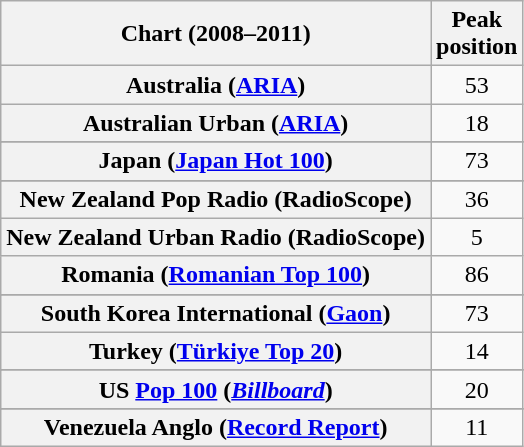<table class="wikitable sortable plainrowheaders" style="text-align:center">
<tr>
<th scope="col">Chart (2008–2011)</th>
<th scope="col">Peak<br>position</th>
</tr>
<tr>
<th scope="row">Australia (<a href='#'>ARIA</a>)</th>
<td>53</td>
</tr>
<tr>
<th scope="row">Australian Urban (<a href='#'>ARIA</a>)</th>
<td>18</td>
</tr>
<tr>
</tr>
<tr>
</tr>
<tr>
</tr>
<tr>
</tr>
<tr>
</tr>
<tr>
</tr>
<tr>
</tr>
<tr>
</tr>
<tr>
<th scope="row">Japan (<a href='#'>Japan Hot 100</a>)</th>
<td>73</td>
</tr>
<tr>
</tr>
<tr>
<th scope="row">New Zealand Pop Radio (RadioScope)</th>
<td>36</td>
</tr>
<tr>
<th scope="row">New Zealand Urban Radio (RadioScope)</th>
<td>5</td>
</tr>
<tr>
<th scope="row">Romania (<a href='#'>Romanian Top 100</a>)</th>
<td>86</td>
</tr>
<tr>
</tr>
<tr>
</tr>
<tr>
<th scope="row">South Korea International (<a href='#'>Gaon</a>)</th>
<td>73</td>
</tr>
<tr>
<th scope="row">Turkey (<a href='#'>Türkiye Top 20</a>)</th>
<td>14</td>
</tr>
<tr>
</tr>
<tr>
</tr>
<tr>
</tr>
<tr>
</tr>
<tr>
</tr>
<tr>
</tr>
<tr>
<th scope="row">US <a href='#'>Pop 100</a> (<em><a href='#'>Billboard</a></em>)</th>
<td>20</td>
</tr>
<tr>
</tr>
<tr>
<th scope="row">Venezuela Anglo (<a href='#'>Record Report</a>)</th>
<td>11</td>
</tr>
</table>
